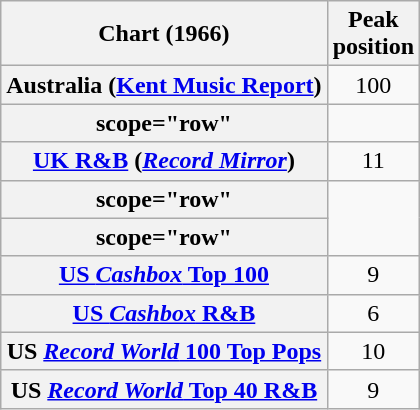<table class="wikitable sortable plainrowheaders">
<tr>
<th scope="col">Chart (1966)</th>
<th scope="col">Peak<br>position</th>
</tr>
<tr>
<th scope="row">Australia (<a href='#'>Kent Music Report</a>)</th>
<td align="center">100</td>
</tr>
<tr>
<th>scope="row" </th>
</tr>
<tr>
<th scope="row"><a href='#'>UK R&B</a> (<em><a href='#'>Record Mirror</a></em>)</th>
<td align="center">11</td>
</tr>
<tr>
<th>scope="row" </th>
</tr>
<tr>
<th>scope="row" </th>
</tr>
<tr>
<th scope="row"><a href='#'>US <em>Cashbox</em> Top 100</a></th>
<td style="text-align:center;">9</td>
</tr>
<tr>
<th scope="row"><a href='#'>US <em>Cashbox</em> R&B</a></th>
<td style="text-align:center;">6</td>
</tr>
<tr>
<th scope="row">US <a href='#'><em>Record World</em> 100 Top Pops</a></th>
<td style="text-align:center;">10</td>
</tr>
<tr>
<th scope="row">US <a href='#'><em>Record World</em> Top 40 R&B</a></th>
<td style="text-align:center;">9</td>
</tr>
</table>
